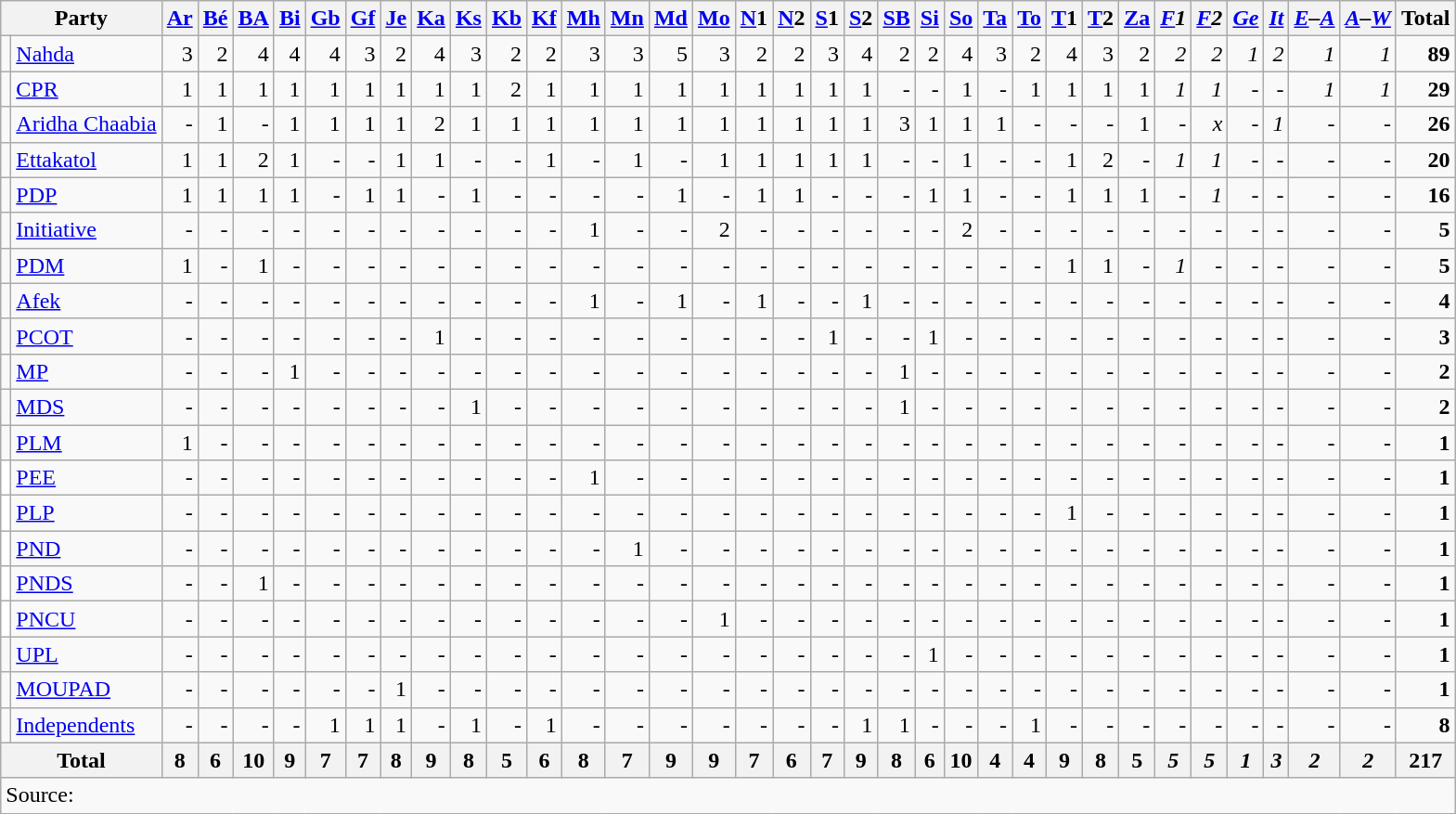<table class=wikitable style=text-align:right>
<tr>
<th colspan=2>Party</th>
<th><a href='#'>Ar</a></th>
<th><a href='#'>Bé</a></th>
<th><a href='#'>BA</a></th>
<th><a href='#'>Bi</a></th>
<th><a href='#'>Gb</a></th>
<th><a href='#'>Gf</a></th>
<th><a href='#'>Je</a></th>
<th><a href='#'>Ka</a></th>
<th><a href='#'>Ks</a></th>
<th><a href='#'>Kb</a></th>
<th><a href='#'>Kf</a></th>
<th><a href='#'>Mh</a></th>
<th><a href='#'>Mn</a></th>
<th><a href='#'>Md</a></th>
<th><a href='#'>Mo</a></th>
<th><a href='#'>N</a>1</th>
<th><a href='#'>N</a>2</th>
<th><a href='#'>S</a>1</th>
<th><a href='#'>S</a>2</th>
<th><a href='#'>SB</a></th>
<th><a href='#'>Si</a></th>
<th><a href='#'>So</a></th>
<th><a href='#'>Ta</a></th>
<th><a href='#'>To</a></th>
<th><a href='#'>T</a>1</th>
<th><a href='#'>T</a>2</th>
<th><a href='#'>Za</a></th>
<th><em><a href='#'>F</a>1</em></th>
<th><em><a href='#'>F</a>2</em></th>
<th><em><a href='#'>Ge</a></em></th>
<th><em><a href='#'>It</a></em></th>
<th><em><a href='#'>E</a>–<a href='#'>A</a></em></th>
<th><em><a href='#'>A</a>–<a href='#'>W</a></em></th>
<th>Total</th>
</tr>
<tr>
<td bgcolor=></td>
<td align=left><a href='#'>Nahda</a></td>
<td>3</td>
<td>2</td>
<td>4</td>
<td>4</td>
<td>4</td>
<td>3</td>
<td>2</td>
<td>4</td>
<td>3</td>
<td>2</td>
<td>2</td>
<td>3</td>
<td>3</td>
<td>5</td>
<td>3</td>
<td>2</td>
<td>2</td>
<td>3</td>
<td>4</td>
<td>2</td>
<td>2</td>
<td>4</td>
<td>3</td>
<td>2</td>
<td>4</td>
<td>3</td>
<td>2</td>
<td><em>2</em></td>
<td><em>2</em></td>
<td><em>1</em></td>
<td><em>2</em></td>
<td><em>1</em></td>
<td><em>1</em></td>
<td><strong>89</strong></td>
</tr>
<tr>
<td bgcolor=></td>
<td align=left><a href='#'>CPR</a></td>
<td>1</td>
<td>1</td>
<td>1</td>
<td>1</td>
<td>1</td>
<td>1</td>
<td>1</td>
<td>1</td>
<td>1</td>
<td>2</td>
<td>1</td>
<td>1</td>
<td>1</td>
<td>1</td>
<td>1</td>
<td>1</td>
<td>1</td>
<td>1</td>
<td>1</td>
<td>-</td>
<td>-</td>
<td>1</td>
<td>-</td>
<td>1</td>
<td>1</td>
<td>1</td>
<td>1</td>
<td><em>1</em></td>
<td><em>1</em></td>
<td><em>-</em></td>
<td><em>-</em></td>
<td><em>1</em></td>
<td><em>1</em></td>
<td><strong>29</strong></td>
</tr>
<tr>
<td bgcolor=></td>
<td align=left><a href='#'>Aridha Chaabia</a></td>
<td>-</td>
<td>1</td>
<td>-</td>
<td>1</td>
<td>1</td>
<td>1</td>
<td>1</td>
<td>2</td>
<td>1</td>
<td>1</td>
<td>1</td>
<td>1</td>
<td>1</td>
<td>1</td>
<td>1</td>
<td>1</td>
<td>1</td>
<td>1</td>
<td>1</td>
<td>3</td>
<td>1</td>
<td>1</td>
<td>1</td>
<td>-</td>
<td>-</td>
<td>-</td>
<td>1</td>
<td><em>-</em></td>
<td><em>x</em></td>
<td><em>-</em></td>
<td><em>1</em></td>
<td><em>-</em></td>
<td><em>-</em></td>
<td><strong>26</strong></td>
</tr>
<tr>
<td bgcolor=></td>
<td align=left><a href='#'>Ettakatol</a></td>
<td>1</td>
<td>1</td>
<td>2</td>
<td>1</td>
<td>-</td>
<td>-</td>
<td>1</td>
<td>1</td>
<td>-</td>
<td>-</td>
<td>1</td>
<td>-</td>
<td>1</td>
<td>-</td>
<td>1</td>
<td>1</td>
<td>1</td>
<td>1</td>
<td>1</td>
<td>-</td>
<td>-</td>
<td>1</td>
<td>-</td>
<td>-</td>
<td>1</td>
<td>2</td>
<td>-</td>
<td><em>1</em></td>
<td><em>1</em></td>
<td><em>-</em></td>
<td><em>-</em></td>
<td><em>-</em></td>
<td><em>-</em></td>
<td><strong>20</strong></td>
</tr>
<tr>
<td bgcolor=></td>
<td align=left><a href='#'>PDP</a></td>
<td>1</td>
<td>1</td>
<td>1</td>
<td>1</td>
<td>-</td>
<td>1</td>
<td>1</td>
<td>-</td>
<td>1</td>
<td>-</td>
<td>-</td>
<td>-</td>
<td>-</td>
<td>1</td>
<td>-</td>
<td>1</td>
<td>1</td>
<td>-</td>
<td>-</td>
<td>-</td>
<td>1</td>
<td>1</td>
<td>-</td>
<td>-</td>
<td>1</td>
<td>1</td>
<td>1</td>
<td><em>-</em></td>
<td><em>1</em></td>
<td><em>-</em></td>
<td><em>-</em></td>
<td><em>-</em></td>
<td><em>-</em></td>
<td><strong>16</strong></td>
</tr>
<tr>
<td bgcolor=></td>
<td align=left><a href='#'>Initiative</a></td>
<td>-</td>
<td>-</td>
<td>-</td>
<td>-</td>
<td>-</td>
<td>-</td>
<td>-</td>
<td>-</td>
<td>-</td>
<td>-</td>
<td>-</td>
<td>1</td>
<td>-</td>
<td>-</td>
<td>2</td>
<td>-</td>
<td>-</td>
<td>-</td>
<td>-</td>
<td>-</td>
<td>-</td>
<td>2</td>
<td>-</td>
<td>-</td>
<td>-</td>
<td>-</td>
<td>-</td>
<td><em>-</em></td>
<td><em>-</em></td>
<td><em>-</em></td>
<td><em>-</em></td>
<td><em>-</em></td>
<td><em>-</em></td>
<td><strong>5</strong></td>
</tr>
<tr>
<td bgcolor=></td>
<td align=left><a href='#'>PDM</a></td>
<td>1</td>
<td>-</td>
<td>1</td>
<td>-</td>
<td>-</td>
<td>-</td>
<td>-</td>
<td>-</td>
<td>-</td>
<td>-</td>
<td>-</td>
<td>-</td>
<td>-</td>
<td>-</td>
<td>-</td>
<td>-</td>
<td>-</td>
<td>-</td>
<td>-</td>
<td>-</td>
<td>-</td>
<td>-</td>
<td>-</td>
<td>-</td>
<td>1</td>
<td>1</td>
<td>-</td>
<td><em>1</em></td>
<td><em>-</em></td>
<td><em>-</em></td>
<td><em>-</em></td>
<td><em>-</em></td>
<td><em>-</em></td>
<td><strong>5</strong></td>
</tr>
<tr>
<td bgcolor=></td>
<td align=left><a href='#'>Afek</a></td>
<td>-</td>
<td>-</td>
<td>-</td>
<td>-</td>
<td>-</td>
<td>-</td>
<td>-</td>
<td>-</td>
<td>-</td>
<td>-</td>
<td>-</td>
<td>1</td>
<td>-</td>
<td>1</td>
<td>-</td>
<td>1</td>
<td>-</td>
<td>-</td>
<td>1</td>
<td>-</td>
<td>-</td>
<td>-</td>
<td>-</td>
<td>-</td>
<td>-</td>
<td>-</td>
<td>-</td>
<td><em>-</em></td>
<td><em>-</em></td>
<td><em>-</em></td>
<td><em>-</em></td>
<td><em>-</em></td>
<td><em>-</em></td>
<td><strong>4</strong></td>
</tr>
<tr>
<td bgcolor=></td>
<td align=left><a href='#'>PCOT</a></td>
<td>-</td>
<td>-</td>
<td>-</td>
<td>-</td>
<td>-</td>
<td>-</td>
<td>-</td>
<td>1</td>
<td>-</td>
<td>-</td>
<td>-</td>
<td>-</td>
<td>-</td>
<td>-</td>
<td>-</td>
<td>-</td>
<td>-</td>
<td>1</td>
<td>-</td>
<td>-</td>
<td>1</td>
<td>-</td>
<td>-</td>
<td>-</td>
<td>-</td>
<td>-</td>
<td>-</td>
<td><em>-</em></td>
<td><em>-</em></td>
<td><em>-</em></td>
<td><em>-</em></td>
<td><em>-</em></td>
<td><em>-</em></td>
<td><strong>3</strong></td>
</tr>
<tr>
<td bgcolor=></td>
<td align=left><a href='#'>MP</a></td>
<td>-</td>
<td>-</td>
<td>-</td>
<td>1</td>
<td>-</td>
<td>-</td>
<td>-</td>
<td>-</td>
<td>-</td>
<td>-</td>
<td>-</td>
<td>-</td>
<td>-</td>
<td>-</td>
<td>-</td>
<td>-</td>
<td>-</td>
<td>-</td>
<td>-</td>
<td>1</td>
<td>-</td>
<td>-</td>
<td>-</td>
<td>-</td>
<td>-</td>
<td>-</td>
<td>-</td>
<td><em>-</em></td>
<td><em>-</em></td>
<td><em>-</em></td>
<td><em>-</em></td>
<td><em>-</em></td>
<td><em>-</em></td>
<td><strong>2</strong></td>
</tr>
<tr>
<td bgcolor=></td>
<td align=left><a href='#'>MDS</a></td>
<td>-</td>
<td>-</td>
<td>-</td>
<td>-</td>
<td>-</td>
<td>-</td>
<td>-</td>
<td>-</td>
<td>1</td>
<td>-</td>
<td>-</td>
<td>-</td>
<td>-</td>
<td>-</td>
<td>-</td>
<td>-</td>
<td>-</td>
<td>-</td>
<td>-</td>
<td>1</td>
<td>-</td>
<td>-</td>
<td>-</td>
<td>-</td>
<td>-</td>
<td>-</td>
<td>-</td>
<td><em>-</em></td>
<td><em>-</em></td>
<td><em>-</em></td>
<td><em>-</em></td>
<td><em>-</em></td>
<td><em>-</em></td>
<td><strong>2</strong></td>
</tr>
<tr>
<td bgcolor=></td>
<td align=left><a href='#'>PLM</a></td>
<td>1</td>
<td>-</td>
<td>-</td>
<td>-</td>
<td>-</td>
<td>-</td>
<td>-</td>
<td>-</td>
<td>-</td>
<td>-</td>
<td>-</td>
<td>-</td>
<td>-</td>
<td>-</td>
<td>-</td>
<td>-</td>
<td>-</td>
<td>-</td>
<td>-</td>
<td>-</td>
<td>-</td>
<td>-</td>
<td>-</td>
<td>-</td>
<td>-</td>
<td>-</td>
<td>-</td>
<td><em>-</em></td>
<td><em>-</em></td>
<td><em>-</em></td>
<td><em>-</em></td>
<td><em>-</em></td>
<td><em>-</em></td>
<td><strong>1</strong></td>
</tr>
<tr>
<td bgcolor=white></td>
<td align=left><a href='#'>PEE</a></td>
<td>-</td>
<td>-</td>
<td>-</td>
<td>-</td>
<td>-</td>
<td>-</td>
<td>-</td>
<td>-</td>
<td>-</td>
<td>-</td>
<td>-</td>
<td>1</td>
<td>-</td>
<td>-</td>
<td>-</td>
<td>-</td>
<td>-</td>
<td>-</td>
<td>-</td>
<td>-</td>
<td>-</td>
<td>-</td>
<td>-</td>
<td>-</td>
<td>-</td>
<td>-</td>
<td>-</td>
<td><em>-</em></td>
<td><em>-</em></td>
<td><em>-</em></td>
<td><em>-</em></td>
<td><em>-</em></td>
<td><em>-</em></td>
<td><strong>1</strong></td>
</tr>
<tr>
<td bgcolor=white></td>
<td align=left><a href='#'>PLP</a></td>
<td>-</td>
<td>-</td>
<td>-</td>
<td>-</td>
<td>-</td>
<td>-</td>
<td>-</td>
<td>-</td>
<td>-</td>
<td>-</td>
<td>-</td>
<td>-</td>
<td>-</td>
<td>-</td>
<td>-</td>
<td>-</td>
<td>-</td>
<td>-</td>
<td>-</td>
<td>-</td>
<td>-</td>
<td>-</td>
<td>-</td>
<td>-</td>
<td>1</td>
<td>-</td>
<td>-</td>
<td><em>-</em></td>
<td><em>-</em></td>
<td><em>-</em></td>
<td><em>-</em></td>
<td><em>-</em></td>
<td><em>-</em></td>
<td><strong>1</strong></td>
</tr>
<tr>
<td bgcolor=white></td>
<td align=left><a href='#'>PND</a></td>
<td>-</td>
<td>-</td>
<td>-</td>
<td>-</td>
<td>-</td>
<td>-</td>
<td>-</td>
<td>-</td>
<td>-</td>
<td>-</td>
<td>-</td>
<td>-</td>
<td>1</td>
<td>-</td>
<td>-</td>
<td>-</td>
<td>-</td>
<td>-</td>
<td>-</td>
<td>-</td>
<td>-</td>
<td>-</td>
<td>-</td>
<td>-</td>
<td>-</td>
<td>-</td>
<td>-</td>
<td><em>-</em></td>
<td><em>-</em></td>
<td><em>-</em></td>
<td><em>-</em></td>
<td><em>-</em></td>
<td><em>-</em></td>
<td><strong>1</strong></td>
</tr>
<tr>
<td bgcolor=white></td>
<td align=left><a href='#'>PNDS</a></td>
<td>-</td>
<td>-</td>
<td>1</td>
<td>-</td>
<td>-</td>
<td>-</td>
<td>-</td>
<td>-</td>
<td>-</td>
<td>-</td>
<td>-</td>
<td>-</td>
<td>-</td>
<td>-</td>
<td>-</td>
<td>-</td>
<td>-</td>
<td>-</td>
<td>-</td>
<td>-</td>
<td>-</td>
<td>-</td>
<td>-</td>
<td>-</td>
<td>-</td>
<td>-</td>
<td>-</td>
<td><em>-</em></td>
<td><em>-</em></td>
<td><em>-</em></td>
<td><em>-</em></td>
<td><em>-</em></td>
<td><em>-</em></td>
<td><strong>1</strong></td>
</tr>
<tr>
<td bgcolor=white></td>
<td align=left><a href='#'>PNCU</a></td>
<td>-</td>
<td>-</td>
<td>-</td>
<td>-</td>
<td>-</td>
<td>-</td>
<td>-</td>
<td>-</td>
<td>-</td>
<td>-</td>
<td>-</td>
<td>-</td>
<td>-</td>
<td>-</td>
<td>1</td>
<td>-</td>
<td>-</td>
<td>-</td>
<td>-</td>
<td>-</td>
<td>-</td>
<td>-</td>
<td>-</td>
<td>-</td>
<td>-</td>
<td>-</td>
<td>-</td>
<td><em>-</em></td>
<td><em>-</em></td>
<td><em>-</em></td>
<td><em>-</em></td>
<td><em>-</em></td>
<td><em>-</em></td>
<td><strong>1</strong></td>
</tr>
<tr>
<td bgcolor=></td>
<td align=left><a href='#'>UPL</a></td>
<td>-</td>
<td>-</td>
<td>-</td>
<td>-</td>
<td>-</td>
<td>-</td>
<td>-</td>
<td>-</td>
<td>-</td>
<td>-</td>
<td>-</td>
<td>-</td>
<td>-</td>
<td>-</td>
<td>-</td>
<td>-</td>
<td>-</td>
<td>-</td>
<td>-</td>
<td>-</td>
<td>1</td>
<td>-</td>
<td>-</td>
<td>-</td>
<td>-</td>
<td>-</td>
<td>-</td>
<td><em>-</em></td>
<td><em>-</em></td>
<td><em>-</em></td>
<td><em>-</em></td>
<td><em>-</em></td>
<td><em>-</em></td>
<td><strong>1</strong></td>
</tr>
<tr>
<td bgcolor=></td>
<td align=left><a href='#'>MOUPAD</a></td>
<td>-</td>
<td>-</td>
<td>-</td>
<td>-</td>
<td>-</td>
<td>-</td>
<td>1</td>
<td>-</td>
<td>-</td>
<td>-</td>
<td>-</td>
<td>-</td>
<td>-</td>
<td>-</td>
<td>-</td>
<td>-</td>
<td>-</td>
<td>-</td>
<td>-</td>
<td>-</td>
<td>-</td>
<td>-</td>
<td>-</td>
<td>-</td>
<td>-</td>
<td>-</td>
<td>-</td>
<td><em>-</em></td>
<td><em>-</em></td>
<td><em>-</em></td>
<td><em>-</em></td>
<td><em>-</em></td>
<td><em>-</em></td>
<td><strong>1</strong></td>
</tr>
<tr>
<td bgcolor=></td>
<td align=left><a href='#'>Independents</a></td>
<td>-</td>
<td>-</td>
<td>-</td>
<td>-</td>
<td>1</td>
<td>1</td>
<td>1</td>
<td>-</td>
<td>1</td>
<td>-</td>
<td>1</td>
<td>-</td>
<td>-</td>
<td>-</td>
<td>-</td>
<td>-</td>
<td>-</td>
<td>-</td>
<td>1</td>
<td>1</td>
<td>-</td>
<td>-</td>
<td>-</td>
<td>1</td>
<td>-</td>
<td>-</td>
<td>-</td>
<td><em>-</em></td>
<td><em>-</em></td>
<td><em>-</em></td>
<td><em>-</em></td>
<td><em>-</em></td>
<td><em>-</em></td>
<td><strong>8</strong></td>
</tr>
<tr>
<th colspan=2>Total</th>
<th>8</th>
<th>6</th>
<th>10</th>
<th>9</th>
<th>7</th>
<th>7</th>
<th>8</th>
<th>9</th>
<th>8</th>
<th>5</th>
<th>6</th>
<th>8</th>
<th>7</th>
<th>9</th>
<th>9</th>
<th>7</th>
<th>6</th>
<th>7</th>
<th>9</th>
<th>8</th>
<th>6</th>
<th>10</th>
<th>4</th>
<th>4</th>
<th>9</th>
<th>8</th>
<th>5</th>
<th><em>5</em></th>
<th><em>5</em></th>
<th><em>1</em></th>
<th><em>3</em></th>
<th><em>2</em></th>
<th><em>2</em></th>
<th>217</th>
</tr>
<tr>
<td align=left colspan=36>Source: </td>
</tr>
</table>
